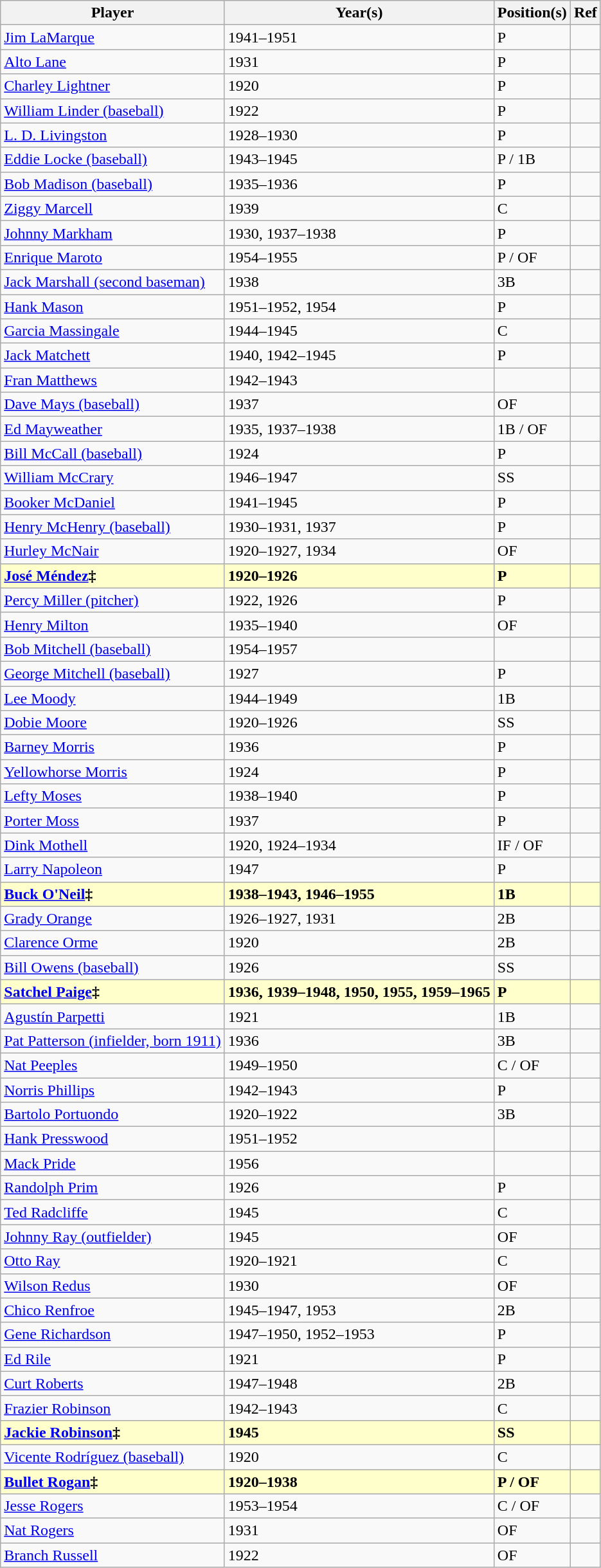<table class="wikitable">
<tr>
<th>Player</th>
<th>Year(s)</th>
<th>Position(s)</th>
<th>Ref</th>
</tr>
<tr>
<td><a href='#'>Jim LaMarque</a></td>
<td>1941–1951</td>
<td>P</td>
<td></td>
</tr>
<tr>
<td><a href='#'>Alto Lane</a></td>
<td>1931</td>
<td>P</td>
<td></td>
</tr>
<tr>
<td><a href='#'>Charley Lightner</a></td>
<td>1920</td>
<td>P</td>
<td></td>
</tr>
<tr>
<td><a href='#'>William Linder (baseball)</a></td>
<td>1922</td>
<td>P</td>
<td></td>
</tr>
<tr>
<td><a href='#'>L. D. Livingston</a></td>
<td>1928–1930</td>
<td>P</td>
<td></td>
</tr>
<tr>
<td><a href='#'>Eddie Locke (baseball)</a></td>
<td>1943–1945</td>
<td>P / 1B</td>
<td></td>
</tr>
<tr>
<td><a href='#'>Bob Madison (baseball)</a></td>
<td>1935–1936</td>
<td>P</td>
<td></td>
</tr>
<tr>
<td><a href='#'>Ziggy Marcell</a></td>
<td>1939</td>
<td>C</td>
<td></td>
</tr>
<tr>
<td><a href='#'>Johnny Markham</a></td>
<td>1930, 1937–1938</td>
<td>P</td>
<td></td>
</tr>
<tr>
<td><a href='#'>Enrique Maroto</a></td>
<td>1954–1955</td>
<td>P / OF</td>
<td></td>
</tr>
<tr>
<td><a href='#'>Jack Marshall (second baseman)</a></td>
<td>1938</td>
<td>3B</td>
<td></td>
</tr>
<tr>
<td><a href='#'>Hank Mason</a></td>
<td>1951–1952, 1954</td>
<td>P</td>
<td></td>
</tr>
<tr>
<td><a href='#'>Garcia Massingale</a></td>
<td>1944–1945</td>
<td>C</td>
<td></td>
</tr>
<tr>
<td><a href='#'>Jack Matchett</a></td>
<td>1940, 1942–1945</td>
<td>P</td>
<td></td>
</tr>
<tr>
<td><a href='#'>Fran Matthews</a></td>
<td>1942–1943</td>
<td></td>
<td></td>
</tr>
<tr>
<td><a href='#'>Dave Mays (baseball)</a></td>
<td>1937</td>
<td>OF</td>
<td></td>
</tr>
<tr>
<td><a href='#'>Ed Mayweather</a></td>
<td>1935, 1937–1938</td>
<td>1B / OF</td>
<td></td>
</tr>
<tr>
<td><a href='#'>Bill McCall (baseball)</a></td>
<td>1924</td>
<td>P</td>
<td></td>
</tr>
<tr>
<td><a href='#'>William McCrary</a></td>
<td>1946–1947</td>
<td>SS</td>
<td></td>
</tr>
<tr>
<td><a href='#'>Booker McDaniel</a></td>
<td>1941–1945</td>
<td>P</td>
<td></td>
</tr>
<tr>
<td><a href='#'>Henry McHenry (baseball)</a></td>
<td>1930–1931, 1937</td>
<td>P</td>
<td></td>
</tr>
<tr>
<td><a href='#'>Hurley McNair</a></td>
<td>1920–1927, 1934</td>
<td>OF</td>
<td></td>
</tr>
<tr style="background:#FFFFCC;">
<td><strong><a href='#'>José Méndez</a>‡</strong></td>
<td><strong>1920–1926</strong></td>
<td><strong>P</strong></td>
<td><strong></strong></td>
</tr>
<tr>
<td><a href='#'>Percy Miller (pitcher)</a></td>
<td>1922, 1926</td>
<td>P</td>
<td></td>
</tr>
<tr>
<td><a href='#'>Henry Milton</a></td>
<td>1935–1940</td>
<td>OF</td>
<td></td>
</tr>
<tr>
<td><a href='#'>Bob Mitchell (baseball)</a></td>
<td>1954–1957</td>
<td></td>
<td></td>
</tr>
<tr>
<td><a href='#'>George Mitchell (baseball)</a></td>
<td>1927</td>
<td>P</td>
<td></td>
</tr>
<tr>
<td><a href='#'>Lee Moody</a></td>
<td>1944–1949</td>
<td>1B</td>
<td></td>
</tr>
<tr>
<td><a href='#'>Dobie Moore</a></td>
<td>1920–1926</td>
<td>SS</td>
<td></td>
</tr>
<tr>
<td><a href='#'>Barney Morris</a></td>
<td>1936</td>
<td>P</td>
<td></td>
</tr>
<tr>
<td><a href='#'>Yellowhorse Morris</a></td>
<td>1924</td>
<td>P</td>
<td></td>
</tr>
<tr>
<td><a href='#'>Lefty Moses</a></td>
<td>1938–1940</td>
<td>P</td>
<td></td>
</tr>
<tr>
<td><a href='#'>Porter Moss</a></td>
<td>1937</td>
<td>P</td>
<td></td>
</tr>
<tr>
<td><a href='#'>Dink Mothell</a></td>
<td>1920, 1924–1934</td>
<td>IF / OF</td>
<td></td>
</tr>
<tr>
<td><a href='#'>Larry Napoleon</a></td>
<td>1947</td>
<td>P</td>
<td></td>
</tr>
<tr style="background:#FFFFCC;">
<td><strong><a href='#'>Buck O'Neil</a>‡</strong></td>
<td><strong>1938–1943, 1946–1955</strong></td>
<td><strong>1B</strong></td>
<td><strong></strong></td>
</tr>
<tr>
<td><a href='#'>Grady Orange</a></td>
<td>1926–1927, 1931</td>
<td>2B</td>
<td></td>
</tr>
<tr>
<td><a href='#'>Clarence Orme</a></td>
<td>1920</td>
<td>2B</td>
<td></td>
</tr>
<tr>
<td><a href='#'>Bill Owens (baseball)</a></td>
<td>1926</td>
<td>SS</td>
<td></td>
</tr>
<tr style="background:#FFFFCC;">
<td><strong><a href='#'>Satchel Paige</a>‡</strong></td>
<td><strong>1936, 1939–1948, 1950, 1955, 1959–1965</strong></td>
<td><strong>P</strong></td>
<td><strong></strong></td>
</tr>
<tr>
<td><a href='#'>Agustín Parpetti</a></td>
<td>1921</td>
<td>1B</td>
<td></td>
</tr>
<tr>
<td><a href='#'>Pat Patterson (infielder, born 1911)</a></td>
<td>1936</td>
<td>3B</td>
<td></td>
</tr>
<tr>
<td><a href='#'>Nat Peeples</a></td>
<td>1949–1950</td>
<td>C / OF</td>
<td></td>
</tr>
<tr>
<td><a href='#'>Norris Phillips</a></td>
<td>1942–1943</td>
<td>P</td>
<td></td>
</tr>
<tr>
<td><a href='#'>Bartolo Portuondo</a></td>
<td>1920–1922</td>
<td>3B</td>
<td></td>
</tr>
<tr>
<td><a href='#'>Hank Presswood</a></td>
<td>1951–1952</td>
<td></td>
<td></td>
</tr>
<tr>
<td><a href='#'>Mack Pride</a></td>
<td>1956</td>
<td></td>
<td></td>
</tr>
<tr>
<td><a href='#'>Randolph Prim</a></td>
<td>1926</td>
<td>P</td>
<td></td>
</tr>
<tr>
<td><a href='#'>Ted Radcliffe</a></td>
<td>1945</td>
<td>C</td>
<td></td>
</tr>
<tr>
<td><a href='#'>Johnny Ray (outfielder)</a></td>
<td>1945</td>
<td>OF</td>
<td></td>
</tr>
<tr>
<td><a href='#'>Otto Ray</a></td>
<td>1920–1921</td>
<td>C</td>
<td></td>
</tr>
<tr>
<td><a href='#'>Wilson Redus</a></td>
<td>1930</td>
<td>OF</td>
<td></td>
</tr>
<tr>
<td><a href='#'>Chico Renfroe</a></td>
<td>1945–1947, 1953</td>
<td>2B</td>
<td></td>
</tr>
<tr>
<td><a href='#'>Gene Richardson</a></td>
<td>1947–1950, 1952–1953</td>
<td>P</td>
<td></td>
</tr>
<tr>
<td><a href='#'>Ed Rile</a></td>
<td>1921</td>
<td>P</td>
<td></td>
</tr>
<tr>
<td><a href='#'>Curt Roberts</a></td>
<td>1947–1948</td>
<td>2B</td>
<td></td>
</tr>
<tr>
<td><a href='#'>Frazier Robinson</a></td>
<td>1942–1943</td>
<td>C</td>
<td></td>
</tr>
<tr style="background:#FFFFCC;">
<td><strong><a href='#'>Jackie Robinson</a>‡</strong></td>
<td><strong>1945</strong></td>
<td><strong>SS</strong></td>
<td><strong></strong></td>
</tr>
<tr>
<td><a href='#'>Vicente Rodríguez (baseball)</a></td>
<td>1920</td>
<td>C</td>
<td></td>
</tr>
<tr style="background:#FFFFCC;">
<td><strong><a href='#'>Bullet Rogan</a>‡</strong></td>
<td><strong>1920–1938</strong></td>
<td><strong>P / OF</strong></td>
<td><strong></strong></td>
</tr>
<tr>
<td><a href='#'>Jesse Rogers</a></td>
<td>1953–1954</td>
<td>C / OF</td>
<td></td>
</tr>
<tr>
<td><a href='#'>Nat Rogers</a></td>
<td>1931</td>
<td>OF</td>
<td></td>
</tr>
<tr>
<td><a href='#'>Branch Russell</a></td>
<td>1922</td>
<td>OF</td>
<td></td>
</tr>
</table>
